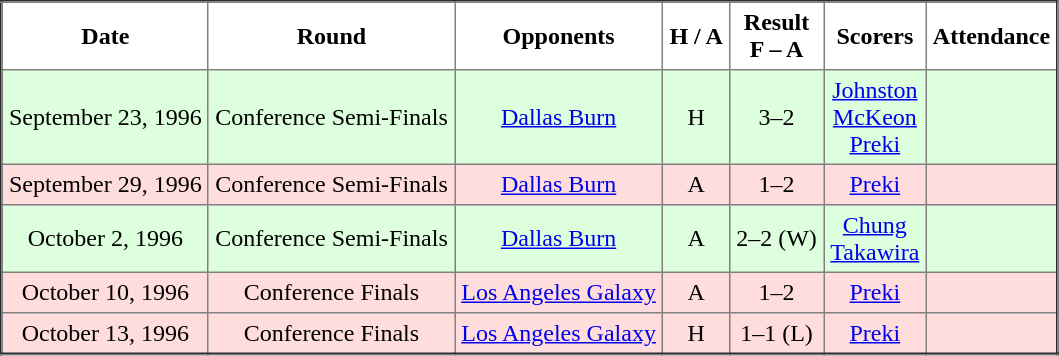<table border="2" cellpadding="4" style="border-collapse:collapse; text-align:center;">
<tr>
<th><strong>Date</strong></th>
<th><strong>Round</strong></th>
<th><strong>Opponents</strong></th>
<th><strong>H / A</strong></th>
<th><strong>Result<br>F – A</strong></th>
<th><strong>Scorers</strong></th>
<th><strong>Attendance</strong></th>
</tr>
<tr bgcolor="#ddffdd">
<td>September 23, 1996</td>
<td>Conference Semi-Finals</td>
<td><a href='#'>Dallas Burn</a></td>
<td>H</td>
<td>3–2</td>
<td><a href='#'>Johnston</a> <br> <a href='#'>McKeon</a> <br> <a href='#'>Preki</a></td>
<td></td>
</tr>
<tr bgcolor="#ffdddd">
<td>September 29, 1996</td>
<td>Conference Semi-Finals</td>
<td><a href='#'>Dallas Burn</a></td>
<td>A</td>
<td>1–2</td>
<td><a href='#'>Preki</a></td>
<td></td>
</tr>
<tr bgcolor="#ddffdd">
<td>October 2, 1996</td>
<td>Conference Semi-Finals</td>
<td><a href='#'>Dallas Burn</a></td>
<td>A</td>
<td>2–2 (W)</td>
<td><a href='#'>Chung</a> <br> <a href='#'>Takawira</a></td>
<td></td>
</tr>
<tr bgcolor="#ffdddd">
<td>October 10, 1996</td>
<td>Conference Finals</td>
<td><a href='#'>Los Angeles Galaxy</a></td>
<td>A</td>
<td>1–2</td>
<td><a href='#'>Preki</a></td>
<td></td>
</tr>
<tr bgcolor="#ffdddd">
<td>October 13, 1996</td>
<td>Conference Finals</td>
<td><a href='#'>Los Angeles Galaxy</a></td>
<td>H</td>
<td>1–1 (L)</td>
<td><a href='#'>Preki</a></td>
<td></td>
</tr>
</table>
